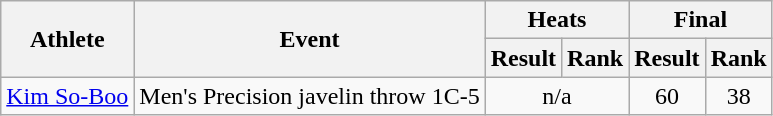<table class="wikitable" style="text-align:center">
<tr>
<th rowspan="2">Athlete</th>
<th rowspan="2">Event</th>
<th colspan="2">Heats</th>
<th colspan="2">Final</th>
</tr>
<tr>
<th>Result</th>
<th>Rank</th>
<th>Result</th>
<th>Rank</th>
</tr>
<tr>
<td><a href='#'>Kim So-Boo</a></td>
<td>Men's Precision javelin throw 1C-5</td>
<td colspan=2>n/a</td>
<td>60</td>
<td>38</td>
</tr>
</table>
